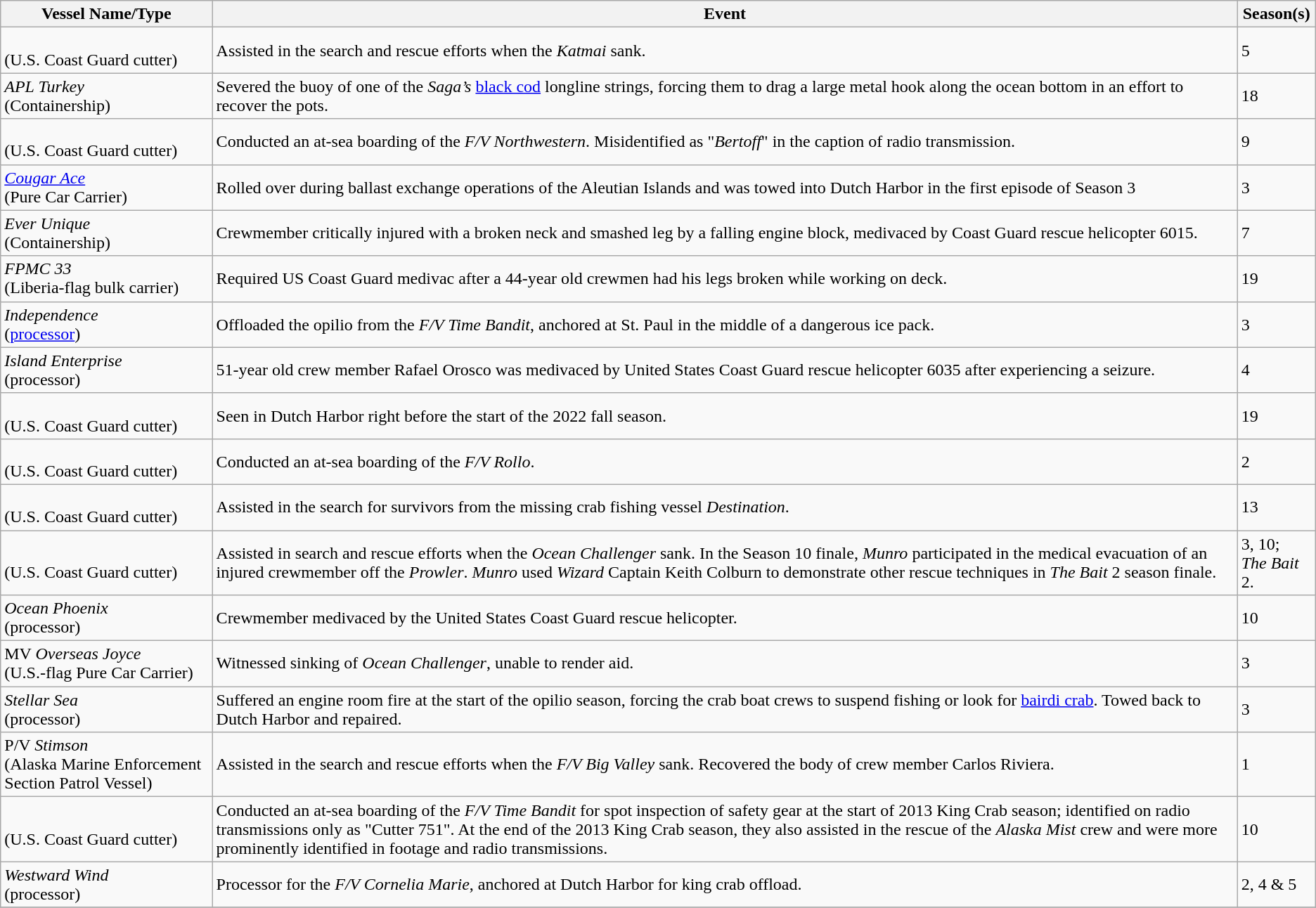<table class="wikitable">
<tr>
<th>Vessel Name/Type</th>
<th>Event</th>
<th>Season(s)</th>
</tr>
<tr>
<td><br>(U.S. Coast Guard cutter)</td>
<td>Assisted in the search and rescue efforts when the <em>Katmai</em> sank.</td>
<td>5</td>
</tr>
<tr>
<td><em>APL Turkey</em><br>(Containership)</td>
<td>Severed the buoy of one of the <em>Saga’s</em> <a href='#'>black cod</a> longline strings, forcing them to drag a large metal hook along the ocean bottom in an effort to recover the pots.</td>
<td>18</td>
</tr>
<tr>
<td><br>(U.S. Coast Guard cutter)</td>
<td>Conducted an at-sea boarding of the <em>F/V Northwestern</em>. Misidentified as "<em>Bertoff</em>" in the caption of radio transmission.</td>
<td>9</td>
</tr>
<tr>
<td><em><a href='#'>Cougar Ace</a></em><br>(Pure Car Carrier)</td>
<td>Rolled over during ballast exchange operations of the Aleutian Islands and was towed into Dutch Harbor in the first episode of Season 3</td>
<td>3</td>
</tr>
<tr>
<td><em>Ever Unique</em><br>(Containership)</td>
<td>Crewmember critically injured with a broken neck and smashed leg by a falling engine block, medivaced by Coast Guard rescue helicopter 6015.</td>
<td>7</td>
</tr>
<tr>
<td><em>FPMC 33</em><br>(Liberia-flag bulk carrier)</td>
<td>Required US Coast Guard medivac after a 44-year old crewmen had his legs broken while working on deck.</td>
<td>19</td>
</tr>
<tr>
<td><em>Independence</em><br>(<a href='#'>processor</a>)</td>
<td>Offloaded the opilio from the <em>F/V Time Bandit</em>, anchored at St. Paul in the middle of a dangerous ice pack.</td>
<td>3</td>
</tr>
<tr>
<td><em>Island Enterprise</em><br>(processor)</td>
<td>51-year old crew member Rafael Orosco was medivaced by United States Coast Guard rescue helicopter 6035 after experiencing a seizure.</td>
<td>4</td>
</tr>
<tr>
<td><br>(U.S. Coast Guard cutter)</td>
<td>Seen in Dutch Harbor right before the start of the 2022 fall season.</td>
<td>19</td>
</tr>
<tr>
<td><br>(U.S. Coast Guard cutter)</td>
<td>Conducted an at-sea boarding of the <em>F/V Rollo</em>.</td>
<td>2</td>
</tr>
<tr>
<td><br>(U.S. Coast Guard cutter)</td>
<td>Assisted in the search for survivors from the missing crab fishing vessel <em>Destination</em>.</td>
<td>13</td>
</tr>
<tr>
<td><br>(U.S. Coast Guard cutter)</td>
<td>Assisted in search and rescue efforts when the <em>Ocean Challenger</em> sank. In the Season 10 finale, <em>Munro</em> participated in the medical evacuation of an injured crewmember off the <em>Prowler</em>. <em>Munro</em> used <em>Wizard</em> Captain Keith Colburn to demonstrate other rescue techniques in <em>The Bait</em> 2 season finale.</td>
<td>3, 10;<br> <em>The Bait</em> 2.</td>
</tr>
<tr>
<td><em>Ocean Phoenix</em><br>(processor)</td>
<td>Crewmember medivaced by the United States Coast Guard rescue helicopter.</td>
<td>10</td>
</tr>
<tr>
<td>MV <em>Overseas Joyce</em><br>(U.S.-flag Pure Car Carrier)</td>
<td>Witnessed sinking of <em>Ocean Challenger</em>, unable to render aid.</td>
<td>3</td>
</tr>
<tr>
<td><em>Stellar Sea</em><br>(processor)</td>
<td>Suffered an engine room fire at the start of the opilio season, forcing the crab boat crews to suspend fishing or look for <a href='#'>bairdi crab</a>. Towed back to Dutch Harbor and repaired.</td>
<td>3</td>
</tr>
<tr>
<td>P/V <em>Stimson</em><br>(Alaska Marine Enforcement Section Patrol Vessel)</td>
<td>Assisted in the search and rescue efforts when the <em>F/V Big Valley</em> sank. Recovered the body of crew member Carlos Riviera.</td>
<td>1</td>
</tr>
<tr>
<td><br>(U.S. Coast Guard cutter)</td>
<td>Conducted an at-sea boarding of the <em>F/V Time Bandit</em> for spot inspection of safety gear at the start of 2013 King Crab season; identified on radio transmissions only as "Cutter 751". At the end of the 2013 King Crab season, they also assisted in the rescue of the <em>Alaska Mist</em> crew and were more prominently identified in footage and radio transmissions.</td>
<td>10</td>
</tr>
<tr>
<td><em>Westward Wind</em><br>(processor)</td>
<td>Processor for the <em>F/V Cornelia Marie</em>, anchored at Dutch Harbor for king crab offload.</td>
<td>2, 4 & 5</td>
</tr>
<tr>
</tr>
</table>
